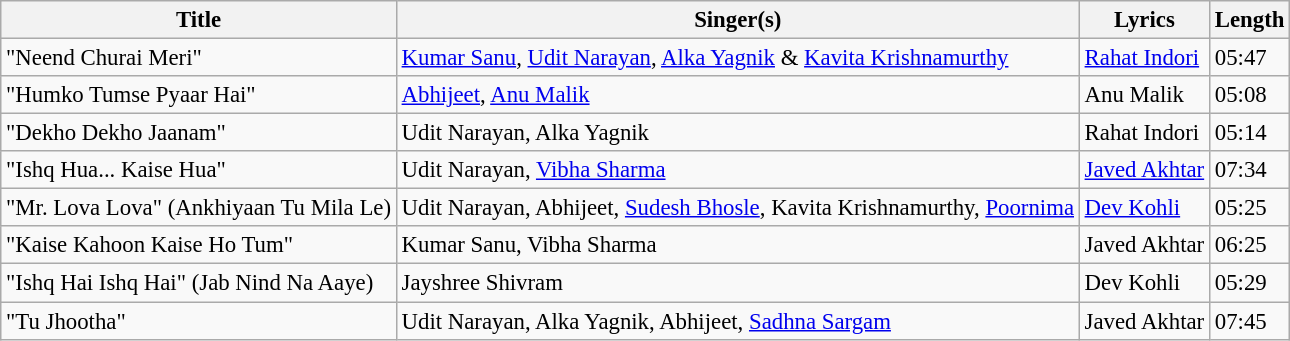<table class="wikitable sortable" style="font-size:95%;">
<tr>
<th>Title</th>
<th>Singer(s)</th>
<th>Lyrics</th>
<th>Length</th>
</tr>
<tr>
<td>"Neend Churai Meri"</td>
<td><a href='#'>Kumar Sanu</a>, <a href='#'>Udit Narayan</a>, <a href='#'>Alka Yagnik</a> & <a href='#'>Kavita Krishnamurthy</a></td>
<td><a href='#'>Rahat Indori</a></td>
<td>05:47</td>
</tr>
<tr>
<td>"Humko Tumse Pyaar Hai"</td>
<td><a href='#'>Abhijeet</a>, <a href='#'>Anu Malik</a></td>
<td>Anu Malik</td>
<td>05:08</td>
</tr>
<tr>
<td>"Dekho Dekho Jaanam"</td>
<td>Udit Narayan, Alka Yagnik</td>
<td>Rahat Indori</td>
<td>05:14</td>
</tr>
<tr>
<td>"Ishq Hua... Kaise Hua"</td>
<td>Udit Narayan, <a href='#'>Vibha Sharma</a></td>
<td><a href='#'>Javed Akhtar</a></td>
<td>07:34</td>
</tr>
<tr>
<td>"Mr. Lova Lova" (Ankhiyaan Tu Mila Le)</td>
<td>Udit Narayan, Abhijeet, <a href='#'>Sudesh Bhosle</a>, Kavita Krishnamurthy, <a href='#'>Poornima</a></td>
<td><a href='#'>Dev Kohli</a></td>
<td>05:25</td>
</tr>
<tr>
<td>"Kaise Kahoon Kaise Ho Tum"</td>
<td>Kumar Sanu, Vibha Sharma</td>
<td>Javed Akhtar</td>
<td>06:25</td>
</tr>
<tr>
<td>"Ishq Hai Ishq Hai" (Jab Nind Na Aaye)</td>
<td>Jayshree Shivram</td>
<td>Dev Kohli</td>
<td>05:29</td>
</tr>
<tr>
<td>"Tu Jhootha"</td>
<td>Udit Narayan, Alka Yagnik, Abhijeet, <a href='#'>Sadhna Sargam</a></td>
<td>Javed Akhtar</td>
<td>07:45</td>
</tr>
</table>
